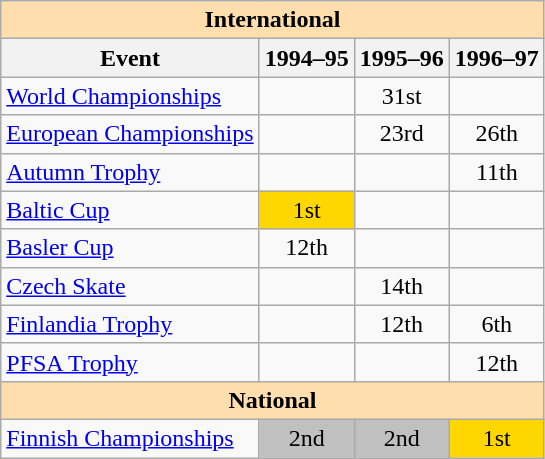<table class="wikitable" style="text-align:center">
<tr>
<th style="background-color: #ffdead; " colspan=4 align=center>International</th>
</tr>
<tr>
<th>Event</th>
<th>1994–95</th>
<th>1995–96</th>
<th>1996–97</th>
</tr>
<tr>
<td align=left><a href='#'>World Championships</a></td>
<td></td>
<td>31st</td>
<td></td>
</tr>
<tr>
<td align=left><a href='#'>European Championships</a></td>
<td></td>
<td>23rd</td>
<td>26th</td>
</tr>
<tr>
<td align=left><a href='#'>Autumn Trophy </a></td>
<td></td>
<td></td>
<td>11th</td>
</tr>
<tr>
<td align=left><a href='#'>Baltic Cup</a></td>
<td bgcolor=gold>1st</td>
<td></td>
<td></td>
</tr>
<tr>
<td align=left><a href='#'>Basler Cup</a></td>
<td>12th</td>
<td></td>
<td></td>
</tr>
<tr>
<td align=left><a href='#'>Czech Skate</a></td>
<td></td>
<td>14th</td>
<td></td>
</tr>
<tr>
<td align=left><a href='#'>Finlandia Trophy</a></td>
<td></td>
<td>12th</td>
<td>6th</td>
</tr>
<tr>
<td align=left><a href='#'>PFSA Trophy</a></td>
<td></td>
<td></td>
<td>12th</td>
</tr>
<tr>
<th style="background-color: #ffdead; " colspan=4 align=center>National</th>
</tr>
<tr>
<td align=left><a href='#'>Finnish Championships</a></td>
<td bgcolor=silver>2nd</td>
<td bgcolor=silver>2nd</td>
<td bgcolor=gold>1st</td>
</tr>
</table>
